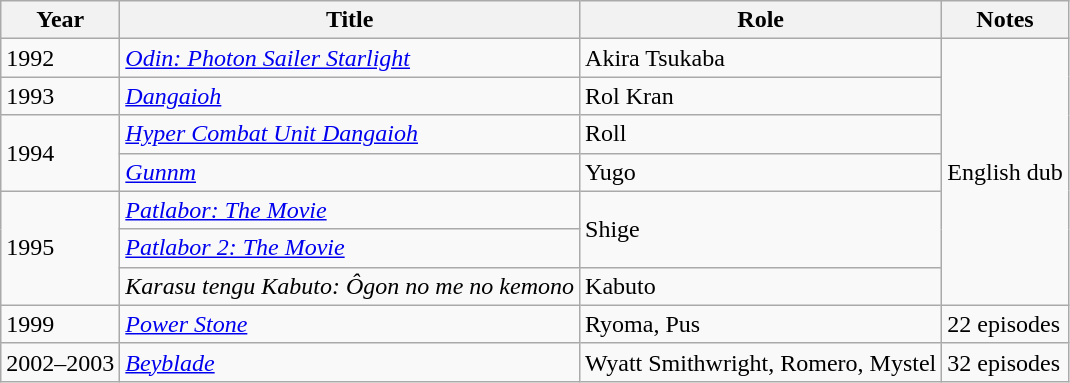<table class="wikitable sortable">
<tr>
<th>Year</th>
<th>Title</th>
<th>Role</th>
<th class="unsortable">Notes</th>
</tr>
<tr>
<td>1992</td>
<td><em><a href='#'>Odin: Photon Sailer Starlight</a></em></td>
<td>Akira Tsukaba</td>
<td rowspan="7">English dub</td>
</tr>
<tr>
<td>1993</td>
<td><em><a href='#'>Dangaioh</a></em></td>
<td>Rol Kran</td>
</tr>
<tr>
<td rowspan="2">1994</td>
<td><em><a href='#'>Hyper Combat Unit Dangaioh</a></em></td>
<td>Roll</td>
</tr>
<tr>
<td><em><a href='#'>Gunnm</a></em></td>
<td>Yugo</td>
</tr>
<tr>
<td rowspan="3">1995</td>
<td><em><a href='#'>Patlabor: The Movie</a></em></td>
<td rowspan="2">Shige</td>
</tr>
<tr>
<td><em><a href='#'>Patlabor 2: The Movie</a></em></td>
</tr>
<tr>
<td><em>Karasu tengu Kabuto: Ôgon no me no kemono</em></td>
<td>Kabuto</td>
</tr>
<tr>
<td>1999</td>
<td><em><a href='#'>Power Stone</a></em></td>
<td>Ryoma, Pus</td>
<td>22 episodes</td>
</tr>
<tr>
<td>2002–2003</td>
<td><em><a href='#'>Beyblade</a></em></td>
<td>Wyatt Smithwright, Romero, Mystel</td>
<td>32 episodes</td>
</tr>
</table>
